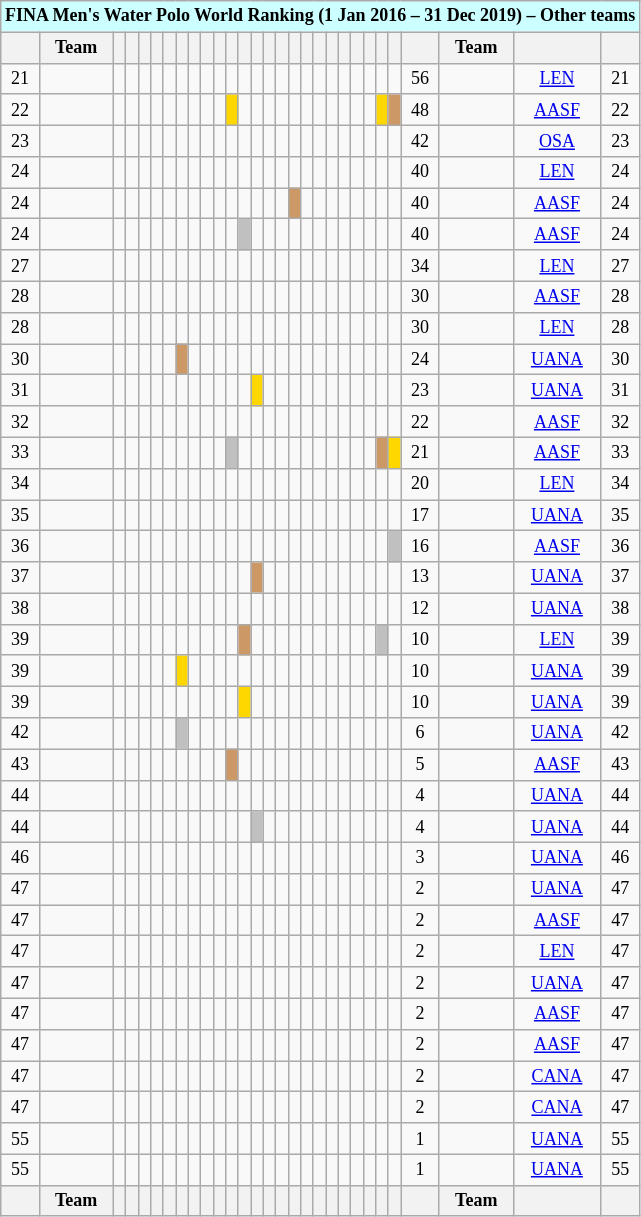<table class="wikitable mw-collapsible autocollapse" style="text-align: center; font-size: 75%; margin-left: 1em;">
<tr>
<th colspan="29" style="background-color: #ccffff;">FINA Men's Water Polo World Ranking (1 Jan 2016 – 31 Dec 2019) – Other teams</th>
</tr>
<tr>
<th></th>
<th>Team</th>
<th><a href='#'></a></th>
<th><a href='#'></a></th>
<th><a href='#'></a></th>
<th><a href='#'></a></th>
<th><a href='#'></a></th>
<th></th>
<th><a href='#'></a></th>
<th><a href='#'></a></th>
<th><a href='#'></a></th>
<th><a href='#'></a></th>
<th><a href='#'></a></th>
<th></th>
<th><a href='#'></a></th>
<th><a href='#'></a></th>
<th><a href='#'></a></th>
<th><a href='#'></a></th>
<th><a href='#'></a></th>
<th><a href='#'></a></th>
<th><a href='#'></a></th>
<th><a href='#'></a></th>
<th><a href='#'></a></th>
<th><a href='#'></a></th>
<th><a href='#'></a></th>
<th></th>
<th>Team</th>
<th></th>
<th></th>
</tr>
<tr>
<td>21</td>
<td style="text-align: left;"></td>
<td></td>
<td></td>
<td></td>
<td></td>
<td></td>
<td></td>
<td></td>
<td></td>
<td></td>
<td></td>
<td></td>
<td></td>
<td></td>
<td></td>
<td></td>
<td></td>
<td></td>
<td></td>
<td></td>
<td></td>
<td></td>
<td></td>
<td></td>
<td>56</td>
<td style="text-align: left;"></td>
<td><a href='#'>LEN</a></td>
<td>21</td>
</tr>
<tr>
<td>22</td>
<td style="text-align: left;"></td>
<td></td>
<td></td>
<td></td>
<td></td>
<td></td>
<td></td>
<td></td>
<td></td>
<td></td>
<td style="background-color: gold;"></td>
<td></td>
<td></td>
<td></td>
<td></td>
<td></td>
<td></td>
<td></td>
<td></td>
<td></td>
<td></td>
<td></td>
<td style="background-color: gold;"></td>
<td style="background-color: #cc9966;"></td>
<td>48</td>
<td style="text-align: left;"></td>
<td><a href='#'>AASF</a></td>
<td>22</td>
</tr>
<tr>
<td>23</td>
<td style="text-align: left;"></td>
<td></td>
<td></td>
<td></td>
<td></td>
<td></td>
<td></td>
<td></td>
<td></td>
<td></td>
<td></td>
<td></td>
<td></td>
<td></td>
<td></td>
<td></td>
<td></td>
<td></td>
<td></td>
<td></td>
<td></td>
<td></td>
<td></td>
<td></td>
<td>42</td>
<td style="text-align: left;"></td>
<td><a href='#'>OSA</a></td>
<td>23</td>
</tr>
<tr>
<td>24</td>
<td style="text-align: left;"></td>
<td></td>
<td></td>
<td></td>
<td></td>
<td></td>
<td></td>
<td></td>
<td></td>
<td></td>
<td></td>
<td></td>
<td></td>
<td></td>
<td></td>
<td></td>
<td></td>
<td></td>
<td></td>
<td></td>
<td></td>
<td></td>
<td></td>
<td></td>
<td>40</td>
<td style="text-align: left;"></td>
<td><a href='#'>LEN</a></td>
<td>24</td>
</tr>
<tr>
<td>24</td>
<td style="text-align: left;"></td>
<td></td>
<td></td>
<td></td>
<td></td>
<td></td>
<td></td>
<td></td>
<td></td>
<td></td>
<td></td>
<td></td>
<td></td>
<td></td>
<td></td>
<td style="background-color: #cc9966;"></td>
<td></td>
<td></td>
<td></td>
<td></td>
<td></td>
<td></td>
<td></td>
<td></td>
<td>40</td>
<td style="text-align: left;"></td>
<td><a href='#'>AASF</a></td>
<td>24</td>
</tr>
<tr>
<td>24</td>
<td style="text-align: left;"></td>
<td></td>
<td></td>
<td></td>
<td></td>
<td></td>
<td></td>
<td></td>
<td></td>
<td></td>
<td></td>
<td style="background-color: silver;"></td>
<td></td>
<td></td>
<td></td>
<td></td>
<td></td>
<td></td>
<td></td>
<td></td>
<td></td>
<td></td>
<td></td>
<td></td>
<td>40</td>
<td style="text-align: left;"></td>
<td><a href='#'>AASF</a></td>
<td>24</td>
</tr>
<tr>
<td>27</td>
<td style="text-align: left;"></td>
<td></td>
<td></td>
<td></td>
<td></td>
<td></td>
<td></td>
<td></td>
<td></td>
<td></td>
<td></td>
<td></td>
<td></td>
<td></td>
<td></td>
<td></td>
<td></td>
<td></td>
<td></td>
<td></td>
<td></td>
<td></td>
<td></td>
<td></td>
<td>34</td>
<td style="text-align: left;"></td>
<td><a href='#'>LEN</a></td>
<td>27</td>
</tr>
<tr>
<td>28</td>
<td style="text-align: left;"></td>
<td></td>
<td></td>
<td></td>
<td></td>
<td></td>
<td></td>
<td></td>
<td></td>
<td></td>
<td></td>
<td></td>
<td></td>
<td></td>
<td></td>
<td></td>
<td></td>
<td></td>
<td></td>
<td></td>
<td></td>
<td></td>
<td></td>
<td></td>
<td>30</td>
<td style="text-align: left;"></td>
<td><a href='#'>AASF</a></td>
<td>28</td>
</tr>
<tr>
<td>28</td>
<td style="text-align: left;"></td>
<td></td>
<td></td>
<td></td>
<td></td>
<td></td>
<td></td>
<td></td>
<td></td>
<td></td>
<td></td>
<td></td>
<td></td>
<td></td>
<td></td>
<td></td>
<td></td>
<td></td>
<td></td>
<td></td>
<td></td>
<td></td>
<td></td>
<td></td>
<td>30</td>
<td style="text-align: left;"></td>
<td><a href='#'>LEN</a></td>
<td>28</td>
</tr>
<tr>
<td>30</td>
<td style="text-align: left;"></td>
<td></td>
<td></td>
<td></td>
<td></td>
<td></td>
<td style="background-color: #cc9966;"></td>
<td></td>
<td></td>
<td></td>
<td></td>
<td></td>
<td></td>
<td></td>
<td></td>
<td></td>
<td></td>
<td></td>
<td></td>
<td></td>
<td></td>
<td></td>
<td></td>
<td></td>
<td>24</td>
<td style="text-align: left;"></td>
<td><a href='#'>UANA</a></td>
<td>30</td>
</tr>
<tr>
<td>31</td>
<td style="text-align: left;"></td>
<td></td>
<td></td>
<td></td>
<td></td>
<td></td>
<td></td>
<td></td>
<td></td>
<td></td>
<td></td>
<td></td>
<td style="background-color: gold;"></td>
<td></td>
<td></td>
<td></td>
<td></td>
<td></td>
<td></td>
<td></td>
<td></td>
<td></td>
<td></td>
<td></td>
<td>23</td>
<td style="text-align: left;"></td>
<td><a href='#'>UANA</a></td>
<td>31</td>
</tr>
<tr>
<td>32</td>
<td style="text-align: left;"></td>
<td></td>
<td></td>
<td></td>
<td></td>
<td></td>
<td></td>
<td></td>
<td></td>
<td></td>
<td></td>
<td></td>
<td></td>
<td></td>
<td></td>
<td></td>
<td></td>
<td></td>
<td></td>
<td></td>
<td></td>
<td></td>
<td></td>
<td></td>
<td>22</td>
<td style="text-align: left;"></td>
<td><a href='#'>AASF</a></td>
<td>32</td>
</tr>
<tr>
<td>33</td>
<td style="text-align: left;"></td>
<td></td>
<td></td>
<td></td>
<td></td>
<td></td>
<td></td>
<td></td>
<td></td>
<td></td>
<td style="background-color: silver;"></td>
<td></td>
<td></td>
<td></td>
<td></td>
<td></td>
<td></td>
<td></td>
<td></td>
<td></td>
<td></td>
<td></td>
<td style="background-color: #cc9966;"></td>
<td style="background-color: gold;"></td>
<td>21</td>
<td style="text-align: left;"></td>
<td><a href='#'>AASF</a></td>
<td>33</td>
</tr>
<tr>
<td>34</td>
<td style="text-align: left;"></td>
<td></td>
<td></td>
<td></td>
<td></td>
<td></td>
<td></td>
<td></td>
<td></td>
<td></td>
<td></td>
<td></td>
<td></td>
<td></td>
<td></td>
<td></td>
<td></td>
<td></td>
<td></td>
<td></td>
<td></td>
<td></td>
<td></td>
<td></td>
<td>20</td>
<td style="text-align: left;"></td>
<td><a href='#'>LEN</a></td>
<td>34</td>
</tr>
<tr>
<td>35</td>
<td style="text-align: left;"></td>
<td></td>
<td></td>
<td></td>
<td></td>
<td></td>
<td></td>
<td></td>
<td></td>
<td></td>
<td></td>
<td></td>
<td></td>
<td></td>
<td></td>
<td></td>
<td></td>
<td></td>
<td></td>
<td></td>
<td></td>
<td></td>
<td></td>
<td></td>
<td>17</td>
<td style="text-align: left;"></td>
<td><a href='#'>UANA</a></td>
<td>35</td>
</tr>
<tr>
<td>36</td>
<td style="text-align: left;"></td>
<td></td>
<td></td>
<td></td>
<td></td>
<td></td>
<td></td>
<td></td>
<td></td>
<td></td>
<td></td>
<td></td>
<td></td>
<td></td>
<td></td>
<td></td>
<td></td>
<td></td>
<td></td>
<td></td>
<td></td>
<td></td>
<td></td>
<td style="background-color: silver;"></td>
<td>16</td>
<td style="text-align: left;"></td>
<td><a href='#'>AASF</a></td>
<td>36</td>
</tr>
<tr>
<td>37</td>
<td style="text-align: left;"></td>
<td></td>
<td></td>
<td></td>
<td></td>
<td></td>
<td></td>
<td></td>
<td></td>
<td></td>
<td></td>
<td></td>
<td style="background-color: #cc9966;"></td>
<td></td>
<td></td>
<td></td>
<td></td>
<td></td>
<td></td>
<td></td>
<td></td>
<td></td>
<td></td>
<td></td>
<td>13</td>
<td style="text-align: left;"></td>
<td><a href='#'>UANA</a></td>
<td>37</td>
</tr>
<tr>
<td>38</td>
<td style="text-align: left;"></td>
<td></td>
<td></td>
<td></td>
<td></td>
<td></td>
<td></td>
<td></td>
<td></td>
<td></td>
<td></td>
<td></td>
<td></td>
<td></td>
<td></td>
<td></td>
<td></td>
<td></td>
<td></td>
<td></td>
<td></td>
<td></td>
<td></td>
<td></td>
<td>12</td>
<td style="text-align: left;"></td>
<td><a href='#'>UANA</a></td>
<td>38</td>
</tr>
<tr>
<td>39</td>
<td style="text-align: left;"></td>
<td></td>
<td></td>
<td></td>
<td></td>
<td></td>
<td></td>
<td></td>
<td></td>
<td></td>
<td></td>
<td style="background-color: #cc9966;"></td>
<td></td>
<td></td>
<td></td>
<td></td>
<td></td>
<td></td>
<td></td>
<td></td>
<td></td>
<td></td>
<td style="background-color: silver;"></td>
<td></td>
<td>10</td>
<td style="text-align: left;"></td>
<td><a href='#'>LEN</a></td>
<td>39</td>
</tr>
<tr>
<td>39</td>
<td style="text-align: left;"></td>
<td></td>
<td></td>
<td></td>
<td></td>
<td></td>
<td style="background-color: gold;"></td>
<td></td>
<td></td>
<td></td>
<td></td>
<td></td>
<td></td>
<td></td>
<td></td>
<td></td>
<td></td>
<td></td>
<td></td>
<td></td>
<td></td>
<td></td>
<td></td>
<td></td>
<td>10</td>
<td style="text-align: left;"></td>
<td><a href='#'>UANA</a></td>
<td>39</td>
</tr>
<tr>
<td>39</td>
<td style="text-align: left;"></td>
<td></td>
<td></td>
<td></td>
<td></td>
<td></td>
<td></td>
<td></td>
<td></td>
<td></td>
<td></td>
<td style="background-color: gold;"></td>
<td></td>
<td></td>
<td></td>
<td></td>
<td></td>
<td></td>
<td></td>
<td></td>
<td></td>
<td></td>
<td></td>
<td></td>
<td>10</td>
<td style="text-align: left;"></td>
<td><a href='#'>UANA</a></td>
<td>39</td>
</tr>
<tr>
<td>42</td>
<td style="text-align: left;"></td>
<td></td>
<td></td>
<td></td>
<td></td>
<td></td>
<td style="background-color: silver;"></td>
<td></td>
<td></td>
<td></td>
<td></td>
<td></td>
<td></td>
<td></td>
<td></td>
<td></td>
<td></td>
<td></td>
<td></td>
<td></td>
<td></td>
<td></td>
<td></td>
<td></td>
<td>6</td>
<td style="text-align: left;"></td>
<td><a href='#'>UANA</a></td>
<td>42</td>
</tr>
<tr>
<td>43</td>
<td style="text-align: left;"></td>
<td></td>
<td></td>
<td></td>
<td></td>
<td></td>
<td></td>
<td></td>
<td></td>
<td></td>
<td style="background-color: #cc9966;"></td>
<td></td>
<td></td>
<td></td>
<td></td>
<td></td>
<td></td>
<td></td>
<td></td>
<td></td>
<td></td>
<td></td>
<td></td>
<td></td>
<td>5</td>
<td style="text-align: left;"></td>
<td><a href='#'>AASF</a></td>
<td>43</td>
</tr>
<tr>
<td>44</td>
<td style="text-align: left;"></td>
<td></td>
<td></td>
<td></td>
<td></td>
<td></td>
<td></td>
<td></td>
<td></td>
<td></td>
<td></td>
<td></td>
<td></td>
<td></td>
<td></td>
<td></td>
<td></td>
<td></td>
<td></td>
<td></td>
<td></td>
<td></td>
<td></td>
<td></td>
<td>4</td>
<td style="text-align: left;"></td>
<td><a href='#'>UANA</a></td>
<td>44</td>
</tr>
<tr>
<td>44</td>
<td style="text-align: left;"></td>
<td></td>
<td></td>
<td></td>
<td></td>
<td></td>
<td></td>
<td></td>
<td></td>
<td></td>
<td></td>
<td></td>
<td style="background-color: silver;"></td>
<td></td>
<td></td>
<td></td>
<td></td>
<td></td>
<td></td>
<td></td>
<td></td>
<td></td>
<td></td>
<td></td>
<td>4</td>
<td style="text-align: left;"></td>
<td><a href='#'>UANA</a></td>
<td>44</td>
</tr>
<tr>
<td>46</td>
<td style="text-align: left;"></td>
<td></td>
<td></td>
<td></td>
<td></td>
<td></td>
<td></td>
<td></td>
<td></td>
<td></td>
<td></td>
<td></td>
<td></td>
<td></td>
<td></td>
<td></td>
<td></td>
<td></td>
<td></td>
<td></td>
<td></td>
<td></td>
<td></td>
<td></td>
<td>3</td>
<td style="text-align: left;"></td>
<td><a href='#'>UANA</a></td>
<td>46</td>
</tr>
<tr>
<td>47</td>
<td style="text-align: left;"></td>
<td></td>
<td></td>
<td></td>
<td></td>
<td></td>
<td></td>
<td></td>
<td></td>
<td></td>
<td></td>
<td></td>
<td></td>
<td></td>
<td></td>
<td></td>
<td></td>
<td></td>
<td></td>
<td></td>
<td></td>
<td></td>
<td></td>
<td></td>
<td>2</td>
<td style="text-align: left;"></td>
<td><a href='#'>UANA</a></td>
<td>47</td>
</tr>
<tr>
<td>47</td>
<td style="text-align: left;"></td>
<td></td>
<td></td>
<td></td>
<td></td>
<td></td>
<td></td>
<td></td>
<td></td>
<td></td>
<td></td>
<td></td>
<td></td>
<td></td>
<td></td>
<td></td>
<td></td>
<td></td>
<td></td>
<td></td>
<td></td>
<td></td>
<td></td>
<td></td>
<td>2</td>
<td style="text-align: left;"></td>
<td><a href='#'>AASF</a></td>
<td>47</td>
</tr>
<tr>
<td>47</td>
<td style="text-align: left;"></td>
<td></td>
<td></td>
<td></td>
<td></td>
<td></td>
<td></td>
<td></td>
<td></td>
<td></td>
<td></td>
<td></td>
<td></td>
<td></td>
<td></td>
<td></td>
<td></td>
<td></td>
<td></td>
<td></td>
<td></td>
<td></td>
<td></td>
<td></td>
<td>2</td>
<td style="text-align: left;"></td>
<td><a href='#'>LEN</a></td>
<td>47</td>
</tr>
<tr>
<td>47</td>
<td style="text-align: left;"></td>
<td></td>
<td></td>
<td></td>
<td></td>
<td></td>
<td></td>
<td></td>
<td></td>
<td></td>
<td></td>
<td></td>
<td></td>
<td></td>
<td></td>
<td></td>
<td></td>
<td></td>
<td></td>
<td></td>
<td></td>
<td></td>
<td></td>
<td></td>
<td>2</td>
<td style="text-align: left;"></td>
<td><a href='#'>UANA</a></td>
<td>47</td>
</tr>
<tr>
<td>47</td>
<td style="text-align: left;"></td>
<td></td>
<td></td>
<td></td>
<td></td>
<td></td>
<td></td>
<td></td>
<td></td>
<td></td>
<td></td>
<td></td>
<td></td>
<td></td>
<td></td>
<td></td>
<td></td>
<td></td>
<td></td>
<td></td>
<td></td>
<td></td>
<td></td>
<td></td>
<td>2</td>
<td style="text-align: left;"></td>
<td><a href='#'>AASF</a></td>
<td>47</td>
</tr>
<tr>
<td>47</td>
<td style="text-align: left;"></td>
<td></td>
<td></td>
<td></td>
<td></td>
<td></td>
<td></td>
<td></td>
<td></td>
<td></td>
<td></td>
<td></td>
<td></td>
<td></td>
<td></td>
<td></td>
<td></td>
<td></td>
<td></td>
<td></td>
<td></td>
<td></td>
<td></td>
<td></td>
<td>2</td>
<td style="text-align: left;"></td>
<td><a href='#'>AASF</a></td>
<td>47</td>
</tr>
<tr>
<td>47</td>
<td style="text-align: left;"></td>
<td></td>
<td></td>
<td></td>
<td></td>
<td></td>
<td></td>
<td></td>
<td></td>
<td></td>
<td></td>
<td></td>
<td></td>
<td></td>
<td></td>
<td></td>
<td></td>
<td></td>
<td></td>
<td></td>
<td></td>
<td></td>
<td></td>
<td></td>
<td>2</td>
<td style="text-align: left;"></td>
<td><a href='#'>CANA</a></td>
<td>47</td>
</tr>
<tr>
<td>47</td>
<td style="text-align: left;"></td>
<td></td>
<td></td>
<td></td>
<td></td>
<td></td>
<td></td>
<td></td>
<td></td>
<td></td>
<td></td>
<td></td>
<td></td>
<td></td>
<td></td>
<td></td>
<td></td>
<td></td>
<td></td>
<td></td>
<td></td>
<td></td>
<td></td>
<td></td>
<td>2</td>
<td style="text-align: left;"></td>
<td><a href='#'>CANA</a></td>
<td>47</td>
</tr>
<tr>
<td>55</td>
<td style="text-align: left;"></td>
<td></td>
<td></td>
<td></td>
<td></td>
<td></td>
<td></td>
<td></td>
<td></td>
<td></td>
<td></td>
<td></td>
<td></td>
<td></td>
<td></td>
<td></td>
<td></td>
<td></td>
<td></td>
<td></td>
<td></td>
<td></td>
<td></td>
<td></td>
<td>1</td>
<td style="text-align: left;"></td>
<td><a href='#'>UANA</a></td>
<td>55</td>
</tr>
<tr>
<td>55</td>
<td style="text-align: left;"></td>
<td></td>
<td></td>
<td></td>
<td></td>
<td></td>
<td></td>
<td></td>
<td></td>
<td></td>
<td></td>
<td></td>
<td></td>
<td></td>
<td></td>
<td></td>
<td></td>
<td></td>
<td></td>
<td></td>
<td></td>
<td></td>
<td></td>
<td></td>
<td>1</td>
<td style="text-align: left;"></td>
<td><a href='#'>UANA</a></td>
<td>55</td>
</tr>
<tr>
<th></th>
<th>Team</th>
<th><a href='#'></a></th>
<th><a href='#'></a></th>
<th><a href='#'></a></th>
<th><a href='#'></a></th>
<th><a href='#'></a></th>
<th></th>
<th><a href='#'></a></th>
<th><a href='#'></a></th>
<th><a href='#'></a></th>
<th><a href='#'></a></th>
<th><a href='#'></a></th>
<th></th>
<th><a href='#'></a></th>
<th><a href='#'></a></th>
<th><a href='#'></a></th>
<th><a href='#'></a></th>
<th><a href='#'></a></th>
<th><a href='#'></a></th>
<th><a href='#'></a></th>
<th><a href='#'></a></th>
<th><a href='#'></a></th>
<th><a href='#'></a></th>
<th><a href='#'></a></th>
<th></th>
<th>Team</th>
<th></th>
<th></th>
</tr>
</table>
